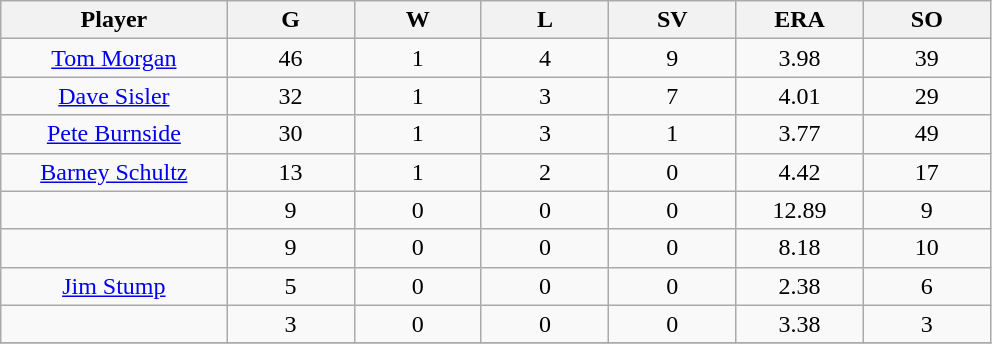<table class="wikitable sortable">
<tr>
<th bgcolor="#DDDDFF" width="16%">Player</th>
<th bgcolor="#DDDDFF" width="9%">G</th>
<th bgcolor="#DDDDFF" width="9%">W</th>
<th bgcolor="#DDDDFF" width="9%">L</th>
<th bgcolor="#DDDDFF" width="9%">SV</th>
<th bgcolor="#DDDDFF" width="9%">ERA</th>
<th bgcolor="#DDDDFF" width="9%">SO</th>
</tr>
<tr align="center">
<td><a href='#'>Tom Morgan</a></td>
<td>46</td>
<td>1</td>
<td>4</td>
<td>9</td>
<td>3.98</td>
<td>39</td>
</tr>
<tr align=center>
<td><a href='#'>Dave Sisler</a></td>
<td>32</td>
<td>1</td>
<td>3</td>
<td>7</td>
<td>4.01</td>
<td>29</td>
</tr>
<tr align=center>
<td><a href='#'>Pete Burnside</a></td>
<td>30</td>
<td>1</td>
<td>3</td>
<td>1</td>
<td>3.77</td>
<td>49</td>
</tr>
<tr align=center>
<td><a href='#'>Barney Schultz</a></td>
<td>13</td>
<td>1</td>
<td>2</td>
<td>0</td>
<td>4.42</td>
<td>17</td>
</tr>
<tr align=center>
<td></td>
<td>9</td>
<td>0</td>
<td>0</td>
<td>0</td>
<td>12.89</td>
<td>9</td>
</tr>
<tr align="center">
<td></td>
<td>9</td>
<td>0</td>
<td>0</td>
<td>0</td>
<td>8.18</td>
<td>10</td>
</tr>
<tr align="center">
<td><a href='#'>Jim Stump</a></td>
<td>5</td>
<td>0</td>
<td>0</td>
<td>0</td>
<td>2.38</td>
<td>6</td>
</tr>
<tr align=center>
<td></td>
<td>3</td>
<td>0</td>
<td>0</td>
<td>0</td>
<td>3.38</td>
<td>3</td>
</tr>
<tr align="center">
</tr>
</table>
